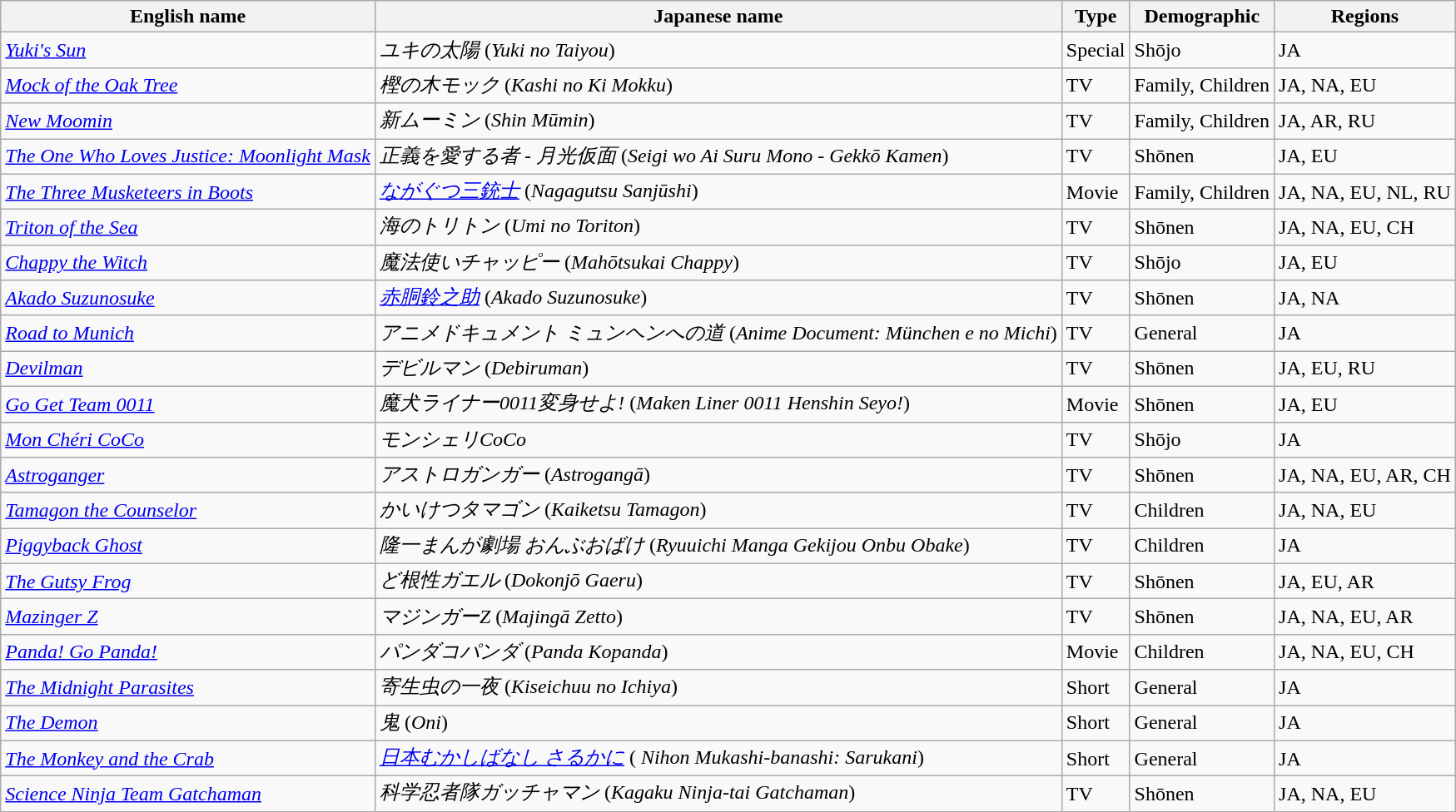<table class="wikitable sortable" border="1">
<tr>
<th>English name</th>
<th>Japanese name</th>
<th>Type</th>
<th>Demographic</th>
<th>Regions</th>
</tr>
<tr>
<td><em><a href='#'>Yuki's Sun</a></em></td>
<td><em>ユキの太陽</em> (<em>Yuki no Taiyou</em>)</td>
<td>Special</td>
<td>Shōjo</td>
<td>JA</td>
</tr>
<tr>
<td><em><a href='#'>Mock of the Oak Tree</a></em></td>
<td><em>樫の木モック</em> (<em>Kashi no Ki Mokku</em>)</td>
<td>TV</td>
<td>Family, Children</td>
<td>JA, NA, EU</td>
</tr>
<tr>
<td><em><a href='#'>New Moomin</a></em></td>
<td><em>新ムーミン</em> (<em>Shin Mūmin</em>)</td>
<td>TV</td>
<td>Family, Children</td>
<td>JA, AR, RU</td>
</tr>
<tr>
<td><em><a href='#'>The One Who Loves Justice: Moonlight Mask</a></em></td>
<td><em>正義を愛する者 - 月光仮面</em> (<em>Seigi wo Ai Suru Mono - Gekkō Kamen</em>)</td>
<td>TV</td>
<td>Shōnen</td>
<td>JA, EU</td>
</tr>
<tr>
<td><em><a href='#'>The Three Musketeers in Boots</a></em></td>
<td><em><a href='#'>ながぐつ三銃士</a></em> (<em>Nagagutsu Sanjūshi</em>)</td>
<td>Movie</td>
<td>Family, Children</td>
<td>JA, NA, EU, NL, RU</td>
</tr>
<tr>
<td><em><a href='#'>Triton of the Sea</a></em></td>
<td><em>海のトリトン</em> (<em>Umi no Toriton</em>)</td>
<td>TV</td>
<td>Shōnen</td>
<td>JA, NA, EU, CH</td>
</tr>
<tr>
<td><em><a href='#'>Chappy the Witch</a></em></td>
<td><em>魔法使いチャッピー</em> (<em>Mahōtsukai Chappy</em>)</td>
<td>TV</td>
<td>Shōjo</td>
<td>JA, EU</td>
</tr>
<tr>
<td><em><a href='#'>Akado Suzunosuke</a></em></td>
<td><em><a href='#'>赤胴鈴之助</a></em> (<em>Akado Suzunosuke</em>)</td>
<td>TV</td>
<td>Shōnen</td>
<td>JA, NA</td>
</tr>
<tr>
<td><em><a href='#'>Road to Munich</a></em></td>
<td><em>アニメドキュメント ミュンヘンへの道</em> (<em>Anime Document: München e no Michi</em>)</td>
<td>TV</td>
<td>General</td>
<td>JA</td>
</tr>
<tr>
<td><em><a href='#'>Devilman</a></em></td>
<td><em>デビルマン</em> (<em>Debiruman</em>)</td>
<td>TV</td>
<td>Shōnen</td>
<td>JA, EU, RU</td>
</tr>
<tr>
<td><em><a href='#'>Go Get Team 0011</a></em></td>
<td><em>魔犬ライナー0011変身せよ!</em> (<em>Maken Liner 0011 Henshin Seyo!</em>)</td>
<td>Movie</td>
<td>Shōnen</td>
<td>JA, EU</td>
</tr>
<tr>
<td><em><a href='#'>Mon Chéri CoCo</a></em></td>
<td><em>モンシェリCoCo</em></td>
<td>TV</td>
<td>Shōjo</td>
<td>JA</td>
</tr>
<tr>
<td><em><a href='#'>Astroganger</a></em></td>
<td><em>アストロガンガー</em> (<em>Astrogangā</em>)</td>
<td>TV</td>
<td>Shōnen</td>
<td>JA, NA, EU, AR, CH</td>
</tr>
<tr>
<td><em><a href='#'>Tamagon the Counselor</a></em></td>
<td><em>かいけつタマゴン</em> (<em>Kaiketsu Tamagon</em>)</td>
<td>TV</td>
<td>Children</td>
<td>JA, NA, EU</td>
</tr>
<tr>
<td><em><a href='#'>Piggyback Ghost</a></em></td>
<td><em>隆一まんが劇場 おんぶおばけ</em> (<em>Ryuuichi Manga Gekijou Onbu Obake</em>)</td>
<td>TV</td>
<td>Children</td>
<td>JA</td>
</tr>
<tr>
<td><em><a href='#'>The Gutsy Frog</a></em></td>
<td><em>ど根性ガエル</em> (<em>Dokonjō Gaeru</em>)</td>
<td>TV</td>
<td>Shōnen</td>
<td>JA, EU, AR</td>
</tr>
<tr>
<td><em><a href='#'>Mazinger Z</a></em></td>
<td><em>マジンガーZ</em> (<em>Majingā Zetto</em>)</td>
<td>TV</td>
<td>Shōnen</td>
<td>JA, NA, EU, AR</td>
</tr>
<tr>
<td><em><a href='#'>Panda! Go Panda!</a></em></td>
<td><em>パンダコパンダ</em> (<em>Panda Kopanda</em>)</td>
<td>Movie</td>
<td>Children</td>
<td>JA, NA, EU, CH</td>
</tr>
<tr>
<td><em> <a href='#'>The Midnight Parasites</a></em></td>
<td><em>寄生虫の一夜</em> (<em>Kiseichuu no Ichiya</em>)</td>
<td>Short</td>
<td>General</td>
<td>JA</td>
</tr>
<tr>
<td><em><a href='#'>The Demon</a></em></td>
<td><em>鬼</em> (<em>Oni</em>)</td>
<td>Short</td>
<td>General</td>
<td>JA</td>
</tr>
<tr>
<td><em><a href='#'>The Monkey and the Crab</a></em></td>
<td><em><a href='#'>日本むかしばなし さるかに</a></em> (<em> Nihon Mukashi-banashi: Sarukani</em>)</td>
<td>Short</td>
<td>General</td>
<td>JA</td>
</tr>
<tr>
<td><em><a href='#'>Science Ninja Team Gatchaman</a></em></td>
<td><em>科学忍者隊ガッチャマン</em> (<em>Kagaku Ninja-tai Gatchaman</em>)</td>
<td>TV</td>
<td>Shōnen</td>
<td>JA, NA, EU</td>
</tr>
</table>
